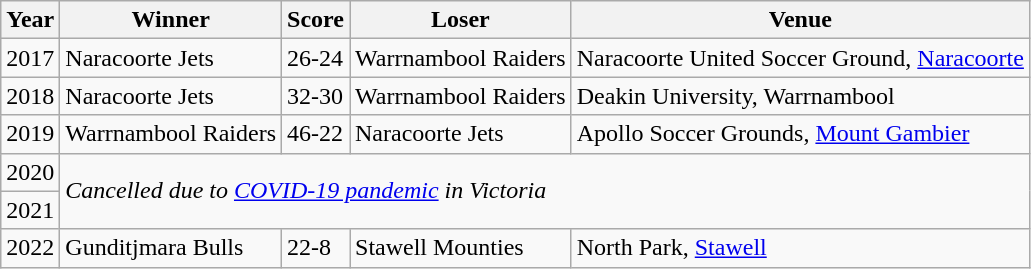<table class="wikitable">
<tr>
<th>Year</th>
<th>Winner</th>
<th>Score</th>
<th>Loser</th>
<th>Venue</th>
</tr>
<tr>
<td>2017</td>
<td> Naracoorte Jets</td>
<td>26-24</td>
<td> Warrnambool Raiders</td>
<td>Naracoorte United Soccer Ground, <a href='#'>Naracoorte</a></td>
</tr>
<tr>
<td>2018</td>
<td> Naracoorte Jets</td>
<td>32-30</td>
<td> Warrnambool Raiders</td>
<td>Deakin University, Warrnambool</td>
</tr>
<tr>
<td>2019</td>
<td> Warrnambool Raiders</td>
<td>46-22</td>
<td> Naracoorte Jets</td>
<td>Apollo Soccer Grounds, <a href='#'>Mount Gambier</a></td>
</tr>
<tr>
<td>2020</td>
<td colspan="4" rowspan="2"><em>Cancelled due to <a href='#'>COVID-19 pandemic</a> in Victoria</em></td>
</tr>
<tr>
<td>2021</td>
</tr>
<tr>
<td>2022</td>
<td> Gunditjmara Bulls</td>
<td>22-8</td>
<td> Stawell Mounties</td>
<td>North Park, <a href='#'>Stawell</a></td>
</tr>
</table>
